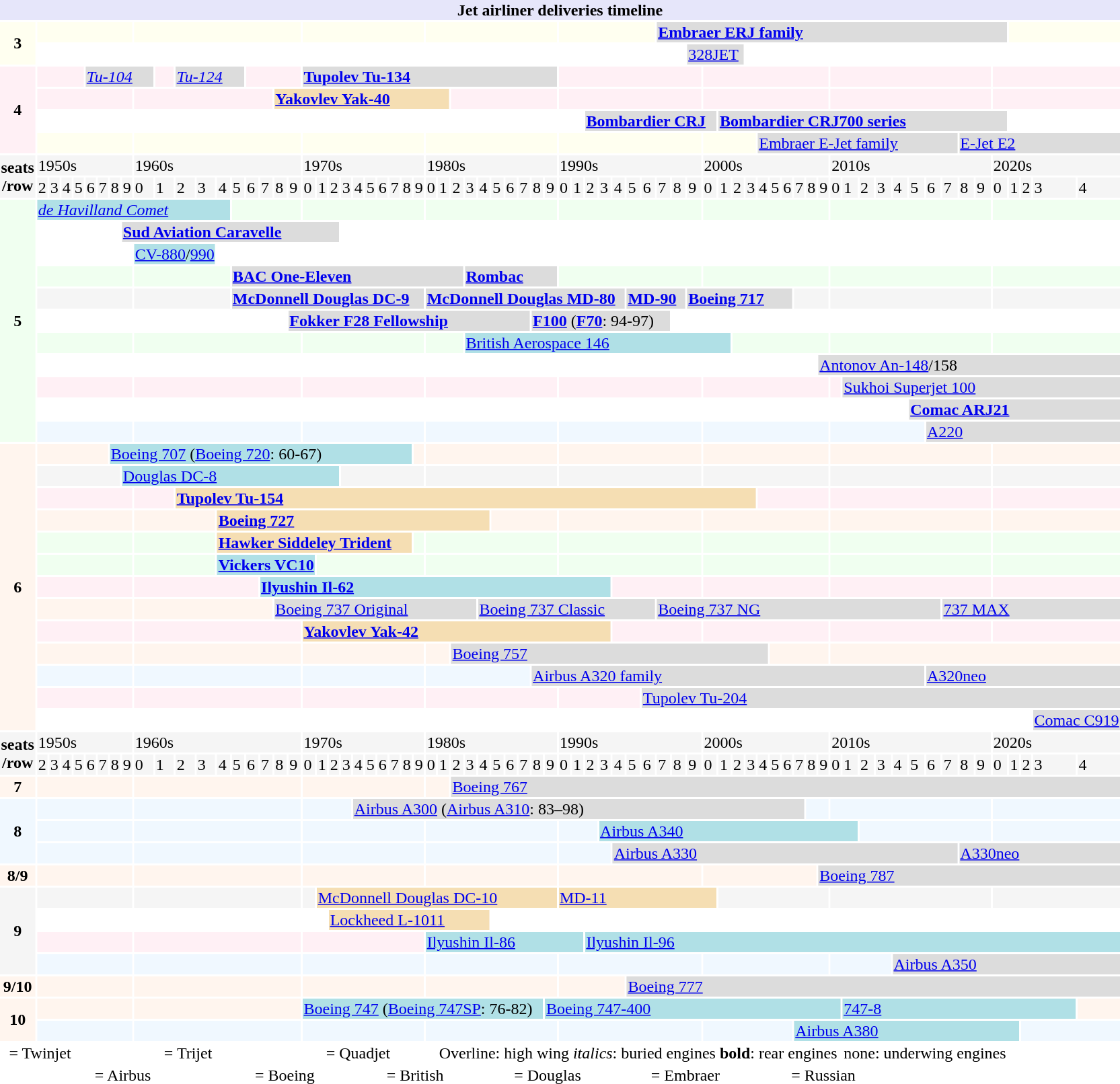<table class="toccolours mw-collapsible">
<tr>
<th colspan="74" style="background:lavender;">Jet airliner deliveries timeline</th>
</tr>
<tr style="background-color:ivory;">
<th rowspan=2>3</th>
<td colspan=8></td>
<td colspan=10></td>
<td colspan=10></td>
<td colspan=10></td>
<td colspan=7></td>
<td colspan=24 style="background-color:Gainsboro  ;"><strong><a href='#'>Embraer ERJ family</a></strong></td>
<td colspan="4"></td>
</tr>
<tr style="background-color:white;">
<td colspan=8></td>
<td colspan=10></td>
<td colspan=10></td>
<td colspan=10></td>
<td colspan=9></td>
<td colspan=4 style="background-color:Gainsboro  ;"><span><a href='#'>328JET</a></span></td>
<td colspan=7></td>
<td colspan=10></td>
<td colspan="5"></td>
</tr>
<tr style="background-color:lavenderblush;">
<th rowspan=4>4</th>
<td colspan=4></td>
<td colspan=5 style="background-color:Gainsboro  ;"><em><a href='#'>Tu-104</a></em></td>
<td colspan=1></td>
<td colspan=4 style="background-color:Gainsboro  ;"><em><a href='#'>Tu-124</a></em></td>
<td colspan=4></td>
<td colspan=20 style="background-color:Gainsboro  ;"><strong><a href='#'>Tupolev Tu-134</a></strong></td>
<td colspan=10></td>
<td colspan=10></td>
<td colspan=10></td>
<td colspan="5"></td>
</tr>
<tr style="background-color:lavenderblush;">
<td colspan=8></td>
<td colspan=8></td>
<td colspan=14 style="background-color:wheat;"><strong><a href='#'>Yakovlev Yak-40</a></strong></td>
<td colspan=8></td>
<td colspan=10></td>
<td colspan=10></td>
<td colspan=10></td>
<td colspan="5"></td>
</tr>
<tr style="background-color:white;">
<td colspan=8></td>
<td colspan=10></td>
<td colspan=10></td>
<td colspan=10></td>
<td colspan=2></td>
<td colspan=9 style="background-color:Gainsboro  ;"><strong><a href='#'>Bombardier CRJ</a></strong></td>
<td colspan="20" style="background-color:Gainsboro  ;"><strong><a href='#'>Bombardier CRJ700 series</a></strong></td>
<td colspan="4"></td>
</tr>
<tr style="background-color:ivory;">
<td colspan=8></td>
<td colspan=10></td>
<td colspan=10></td>
<td colspan=10></td>
<td colspan=10></td>
<td colspan=4></td>
<td colspan=14 style="background-color:Gainsboro  ;"><a href='#'>Embraer E-Jet family</a></td>
<td colspan="7" style="background-color:Gainsboro  ;"><a href='#'>E-Jet E2</a></td>
</tr>
<tr style="background-color:WhiteSmoke">
<th rowspan=2>seats<br>/row</th>
<td colspan=8>1950s</td>
<td colspan=10>1960s</td>
<td colspan=10>1970s</td>
<td colspan=10>1980s</td>
<td colspan=10>1990s</td>
<td colspan=10>2000s</td>
<td colspan=10>2010s</td>
<td colspan="5">2020s</td>
</tr>
<tr style="background-color:WhiteSmoke">
<td>2</td>
<td>3</td>
<td>4</td>
<td>5</td>
<td>6</td>
<td>7</td>
<td>8</td>
<td>9</td>
<td>0</td>
<td>1</td>
<td>2</td>
<td>3</td>
<td>4</td>
<td>5</td>
<td>6</td>
<td>7</td>
<td>8</td>
<td>9</td>
<td>0</td>
<td>1</td>
<td>2</td>
<td>3</td>
<td>4</td>
<td>5</td>
<td>6</td>
<td>7</td>
<td>8</td>
<td>9</td>
<td>0</td>
<td>1</td>
<td>2</td>
<td>3</td>
<td>4</td>
<td>5</td>
<td>6</td>
<td>7</td>
<td>8</td>
<td>9</td>
<td>0</td>
<td>1</td>
<td>2</td>
<td>3</td>
<td>4</td>
<td>5</td>
<td>6</td>
<td>7</td>
<td>8</td>
<td>9</td>
<td>0</td>
<td>1</td>
<td>2</td>
<td>3</td>
<td>4</td>
<td>5</td>
<td>6</td>
<td>7</td>
<td>8</td>
<td>9</td>
<td>0</td>
<td>1</td>
<td>2</td>
<td>3</td>
<td>4</td>
<td>5</td>
<td>6</td>
<td>7</td>
<td>8</td>
<td>9</td>
<td>0</td>
<td>1</td>
<td>2</td>
<td>3</td>
<td>4</td>
</tr>
<tr style="background-color:honeydew;">
<th rowspan=11>5</th>
<td colspan=13 style="background-color:powderblue;"><em><a href='#'>de Havilland Comet</a></em></td>
<td colspan=5></td>
<td colspan=10></td>
<td colspan=10></td>
<td colspan=10></td>
<td colspan=10></td>
<td colspan=10></td>
<td colspan="5"></td>
</tr>
<tr style="background-color:white;">
<td colspan=7></td>
<td colspan=14 style="background-color:Gainsboro;"><strong><a href='#'>Sud Aviation Caravelle</a></strong></td>
<td colspan=7></td>
<td colspan=10></td>
<td colspan=10></td>
<td colspan=10></td>
<td colspan=10></td>
<td colspan="5"></td>
</tr>
<tr style="background-color:white;">
<td colspan=8></td>
<td colspan=4 style="background-color:powderblue;"><a href='#'>CV-880</a>/<a href='#'>990</a></td>
<td colspan=6></td>
<td colspan=10></td>
<td colspan=10></td>
<td colspan=10></td>
<td colspan=10></td>
<td colspan=10></td>
<td colspan="5"></td>
</tr>
<tr style="background-color:honeydew;">
<td colspan=8></td>
<td colspan=5></td>
<td colspan=18 style="background-color:Gainsboro;"><strong><a href='#'>BAC One-Eleven</a></strong></td>
<td colspan=7 style="background-color:Gainsboro;"><strong><a href='#'>Rombac</a></strong></td>
<td colspan=10></td>
<td colspan=10></td>
<td colspan=10></td>
<td colspan="5"></td>
</tr>
<tr style="background-color:WhiteSmoke;">
<td colspan=8></td>
<td colspan=5></td>
<td colspan=15 style="background-color:Gainsboro;"><strong><a href='#'>McDonnell Douglas DC-9</a></strong></td>
<td colspan=15 style="background-color:Gainsboro;"><strong><a href='#'>McDonnell Douglas MD-80</a></strong></td>
<td colspan=4 style="background-color:Gainsboro;"><strong><a href='#'>MD-90</a></strong></td>
<td colspan=8 style="background-color:Gainsboro;"><strong><a href='#'>Boeing 717</a></strong></td>
<td colspan=3></td>
<td colspan=10></td>
<td colspan="5"></td>
</tr>
<tr style="background-color:white;">
<td colspan=8></td>
<td colspan=9></td>
<td colspan=19 style="background-color:Gainsboro;"><strong><a href='#'>Fokker F28 Fellowship</a></strong></td>
<td colspan=10 style="background-color:Gainsboro;"><strong><a href='#'>F100</a></strong> (<strong><a href='#'>F70</a></strong>: 94-97)</td>
<td colspan=2></td>
<td colspan=10></td>
<td colspan=10></td>
<td colspan="5"></td>
</tr>
<tr style="background-color:honeydew;">
<td colspan=8></td>
<td colspan=10></td>
<td colspan=10></td>
<td colspan=3></td>
<td colspan=19 style="background-color:powderblue;"><span><a href='#'>British Aerospace 146</a></span></td>
<td colspan=8></td>
<td colspan=10></td>
<td colspan="5"></td>
</tr>
<tr style="background-color:white;">
<td colspan=8></td>
<td colspan=10></td>
<td colspan=10></td>
<td colspan=10></td>
<td colspan=10></td>
<td colspan=9></td>
<td colspan="16" style="background-color:Gainsboro;"><span><a href='#'>Antonov An-148</a>/158</span></td>
</tr>
<tr style="background-color:lavenderblush;">
<td colspan=8></td>
<td colspan=10></td>
<td colspan=10></td>
<td colspan=10></td>
<td colspan=10></td>
<td colspan=10></td>
<td colspan=1></td>
<td colspan="14" style="background-color:Gainsboro;"><a href='#'>Sukhoi Superjet 100</a></td>
</tr>
<tr style="background-color:white;">
<td colspan=8></td>
<td colspan=10></td>
<td colspan=10></td>
<td colspan=10></td>
<td colspan=10></td>
<td colspan=10></td>
<td colspan=5></td>
<td colspan="10" style="background-color:Gainsboro;"><strong><a href='#'>Comac ARJ21</a></strong></td>
</tr>
<tr style="background-color:aliceblue;">
<td colspan=8></td>
<td colspan=10></td>
<td colspan=10></td>
<td colspan=10></td>
<td colspan=10></td>
<td colspan=10></td>
<td colspan=6></td>
<td colspan="9" style="background-color:Gainsboro;"><a href='#'>A220</a></td>
</tr>
<tr style="background-color:seashell;">
<th rowspan="13">6</th>
<td colspan=6></td>
<td colspan=21 style="background-color:powderblue;"><a href='#'>Boeing 707</a> (<a href='#'>Boeing 720</a>: 60-67)</td>
<td colspan=1></td>
<td colspan=10></td>
<td colspan=10></td>
<td colspan=10></td>
<td colspan=10></td>
<td colspan="5"></td>
</tr>
<tr style="background-color:WhiteSmoke;">
<td colspan=7></td>
<td colspan=14 style="background-color:powderblue;"><a href='#'>Douglas DC-8</a></td>
<td colspan=7></td>
<td colspan=10></td>
<td colspan=10></td>
<td colspan=10></td>
<td colspan=10></td>
<td colspan="5"></td>
</tr>
<tr style="background-color:lavenderblush;">
<td colspan=8></td>
<td colspan=2></td>
<td colspan=42 style="background-color:wheat;"><strong><a href='#'>Tupolev Tu-154</a></strong></td>
<td colspan=6></td>
<td colspan=10></td>
<td colspan="5"></td>
</tr>
<tr style="background-color:seashell;">
<td colspan=8></td>
<td colspan=4></td>
<td colspan=21 style="background-color:wheat;"><strong><a href='#'>Boeing 727</a></strong></td>
<td colspan=5></td>
<td colspan=10></td>
<td colspan=10></td>
<td colspan=10></td>
<td colspan="5"></td>
</tr>
<tr style="background-color:honeydew;">
<td colspan=8></td>
<td colspan=4></td>
<td colspan=15 style="background-color:wheat;"><strong><a href='#'>Hawker Siddeley Trident</a></strong></td>
<td colspan=1></td>
<td colspan=10></td>
<td colspan=10></td>
<td colspan=10></td>
<td colspan=10></td>
<td colspan="5"></td>
</tr>
<tr style="background-color:honeydew;">
<td colspan=8></td>
<td colspan=4></td>
<td colspan=7 style="background-color:powderblue;"><strong><a href='#'>Vickers VC10</a></strong></td>
<td colspan=9></td>
<td colspan=10></td>
<td colspan=10></td>
<td colspan=10></td>
<td colspan=10></td>
<td colspan="5"></td>
</tr>
<tr style="background-color:lavenderblush;">
<td colspan=8></td>
<td colspan=7></td>
<td colspan=27 style="background-color:powderblue;"><strong><a href='#'>Ilyushin Il-62</a></strong></td>
<td colspan=6></td>
<td colspan=10></td>
<td colspan=10></td>
<td colspan="5"></td>
</tr>
<tr style="background-color:seashell;">
<td colspan=8></td>
<td colspan=8></td>
<td colspan=16  style="background-color:Gainsboro;"><a href='#'>Boeing 737 Original</a></td>
<td colspan=13  style="background-color:Gainsboro;"><a href='#'>Boeing 737 Classic</a></td>
<td colspan=20  style="background-color:Gainsboro;"><a href='#'>Boeing 737 NG</a></td>
<td colspan="8" style="background-color:Gainsboro;"><a href='#'>737 MAX</a></td>
</tr>
<tr style="background-color:lavenderblush;">
<td colspan=8></td>
<td colspan=10></td>
<td colspan=24 style="background-color:wheat;"><strong><a href='#'>Yakovlev Yak-42</a></strong></td>
<td colspan=6></td>
<td colspan=10></td>
<td colspan="10"></td>
<td colspan="5"></td>
</tr>
<tr style="background-color:seashell;">
<td colspan=8></td>
<td colspan=10></td>
<td colspan=10></td>
<td colspan=2></td>
<td colspan=23 style="background-color:Gainsboro;"><a href='#'>Boeing 757</a></td>
<td colspan=5></td>
<td colspan="15"></td>
</tr>
<tr style="background-color:aliceblue;">
<td colspan=8></td>
<td colspan=10></td>
<td colspan=10></td>
<td colspan=8></td>
<td colspan=28 style="background-color:Gainsboro;"><a href='#'>Airbus A320 family</a></td>
<td colspan="9" style="background-color:Gainsboro;"><a href='#'>A320neo</a></td>
</tr>
<tr style="background-color:lavenderblush;">
<td colspan=8></td>
<td colspan=10></td>
<td colspan=10></td>
<td colspan=10></td>
<td colspan=6></td>
<td colspan="29" style="background-color:Gainsboro;"><a href='#'>Tupolev Tu-204</a></td>
</tr>
<tr>
<td colspan= 8></td>
<td colspan= 10></td>
<td colspan= 10></td>
<td colspan= 10></td>
<td colspan= 10></td>
<td colspan= 10></td>
<td colspan= 10></td>
<td colspan= 3></td>
<td colspan= 2 style="background-color:Gainsboro;"><a href='#'>Comac C919</a></td>
</tr>
<tr style="background-color:WhiteSmoke">
<th rowspan="2">seats<br>/row</th>
<td colspan="8">1950s</td>
<td colspan="10">1960s</td>
<td colspan="10">1970s</td>
<td colspan="10">1980s</td>
<td colspan="10">1990s</td>
<td colspan="10">2000s</td>
<td colspan="10">2010s</td>
<td colspan="5">2020s</td>
</tr>
<tr style="background-color:WhiteSmoke">
<td>2</td>
<td>3</td>
<td>4</td>
<td>5</td>
<td>6</td>
<td>7</td>
<td>8</td>
<td>9</td>
<td>0</td>
<td>1</td>
<td>2</td>
<td>3</td>
<td>4</td>
<td>5</td>
<td>6</td>
<td>7</td>
<td>8</td>
<td>9</td>
<td>0</td>
<td>1</td>
<td>2</td>
<td>3</td>
<td>4</td>
<td>5</td>
<td>6</td>
<td>7</td>
<td>8</td>
<td>9</td>
<td>0</td>
<td>1</td>
<td>2</td>
<td>3</td>
<td>4</td>
<td>5</td>
<td>6</td>
<td>7</td>
<td>8</td>
<td>9</td>
<td>0</td>
<td>1</td>
<td>2</td>
<td>3</td>
<td>4</td>
<td>5</td>
<td>6</td>
<td>7</td>
<td>8</td>
<td>9</td>
<td>0</td>
<td>1</td>
<td>2</td>
<td>3</td>
<td>4</td>
<td>5</td>
<td>6</td>
<td>7</td>
<td>8</td>
<td>9</td>
<td>0</td>
<td>1</td>
<td>2</td>
<td>3</td>
<td>4</td>
<td>5</td>
<td>6</td>
<td>7</td>
<td>8</td>
<td>9</td>
<td>0</td>
<td>1</td>
<td>2</td>
<td>3</td>
<td>4</td>
</tr>
<tr style="background-color:seashell;">
<th>7</th>
<td colspan="8"></td>
<td colspan="10"></td>
<td colspan="10"></td>
<td colspan="2"></td>
<td colspan="43" style="background-color:Gainsboro;"><a href='#'>Boeing 767</a></td>
</tr>
<tr style="background-color:aliceblue;">
<th rowspan="3">8</th>
<td colspan="8"></td>
<td colspan="10"></td>
<td colspan="4"></td>
<td colspan="34" style="background-color:Gainsboro;"><a href='#'>Airbus A300</a> (<a href='#'>Airbus A310</a>: 83–98)</td>
<td colspan="2"></td>
<td colspan="10"></td>
<td colspan="5"></td>
</tr>
<tr style="background-color:aliceblue;">
<td colspan="8"></td>
<td colspan="10"></td>
<td colspan="10"></td>
<td colspan="10"></td>
<td colspan="3"></td>
<td colspan="19" style="background-color:powderblue"><a href='#'>Airbus A340</a></td>
<td colspan="8"></td>
<td colspan="5"></td>
</tr>
<tr style="background-color:aliceblue;">
<td colspan="8"></td>
<td colspan="10"></td>
<td colspan="10"></td>
<td colspan="10"></td>
<td colspan="4"></td>
<td colspan="24" style="background-color:Gainsboro;"><a href='#'>Airbus A330</a></td>
<td colspan="7" style="background-color:Gainsboro;"><a href='#'>A330neo</a></td>
</tr>
<tr style="background-color:seashell ;">
<th>8/9</th>
<td colspan="8"></td>
<td colspan="10"></td>
<td colspan="10"></td>
<td colspan="10"></td>
<td colspan="10"></td>
<td colspan="9"></td>
<td colspan="16" style="background-color:Gainsboro;"><a href='#'>Boeing 787</a></td>
</tr>
<tr style="background-color:WhiteSmoke ;">
<th rowspan="4">9</th>
<td colspan="8"></td>
<td colspan="10"></td>
<td colspan="1"></td>
<td colspan="19" style="background-color:wheat"><a href='#'>McDonnell Douglas DC-10</a></td>
<td colspan="11" style="background-color:wheat"><a href='#'>MD-11</a></td>
<td colspan="9"></td>
<td colspan="10"></td>
<td colspan="5"></td>
</tr>
<tr style="background-color:white ;">
<td colspan="8"></td>
<td colspan="10"></td>
<td colspan="2"></td>
<td colspan="13" style="background-color:wheat"><a href='#'>Lockheed L-1011</a></td>
<td colspan="5"></td>
<td colspan="10"></td>
<td colspan="10"></td>
<td colspan="10"></td>
<td colspan="5"></td>
</tr>
<tr style="background-color:lavenderblush;">
<td colspan="8"></td>
<td colspan="10"></td>
<td colspan="10"></td>
<td colspan="12" style="background-color:powderblue"><a href='#'>Ilyushin Il-86</a></td>
<td colspan="33" style="background-color:powderblue"><a href='#'>Ilyushin Il-96</a></td>
</tr>
<tr style="background-color:aliceblue;">
<td colspan="8"></td>
<td colspan="10"></td>
<td colspan="10"></td>
<td colspan="10"></td>
<td colspan="10"></td>
<td colspan="10"></td>
<td colspan="4"></td>
<td colspan="11" style="background-color:Gainsboro;"><a href='#'>Airbus A350</a></td>
</tr>
<tr style="background-color:seashell ;">
<th>9/10</th>
<td colspan="8"></td>
<td colspan="10"></td>
<td colspan="10"></td>
<td colspan="10"></td>
<td colspan="5"></td>
<td colspan="30" style="background-color:Gainsboro;"><a href='#'>Boeing 777</a></td>
</tr>
<tr style="background-color:seashell ;">
<th rowspan="2">10</th>
<td colspan="8"></td>
<td colspan="10"></td>
<td colspan="19" style="background-color:powderblue"><a href='#'>Boeing 747</a> (<a href='#'>Boeing 747SP</a>: 76-82)</td>
<td colspan="22" style="background-color:powderblue"><a href='#'>Boeing 747-400</a></td>
<td colspan="13" style="background-color:powderblue"><a href='#'>747-8</a></td>
<td></td>
</tr>
<tr style="background-color:aliceblue;">
<td colspan="8"></td>
<td colspan="10"></td>
<td colspan="10"></td>
<td colspan="10"></td>
<td colspan="10"></td>
<td colspan="7"></td>
<td colspan="15" style="background-color:powderblue"><a href='#'>Airbus A380</a></td>
<td colspan="3"></td>
</tr>
<tr>
<td colspan=10><span> </span> = Twinjet</td>
<td colspan=10><span> </span> = Trijet</td>
<td colspan=10><span> </span> = Quadjet</td>
<td colspan=10><span>Overline</span>: high wing</td>
<td colspan=10><em>italics</em>: buried engines</td>
<td colspan=10><strong>bold</strong>: rear engines</td>
<td colspan=10>none: underwing engines</td>
</tr>
<tr>
<td colspan=5></td>
<td colspan=10><span> </span> = Airbus</td>
<td colspan=10><span> </span> = Boeing</td>
<td colspan=10><span> </span> = British</td>
<td colspan=10><span> </span> = Douglas</td>
<td colspan=10><span> </span> = Embraer</td>
<td colspan=10><span> </span> = Russian</td>
</tr>
</table>
